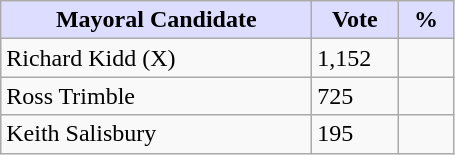<table class="wikitable">
<tr>
<th style="background:#ddf; width:200px;">Mayoral Candidate </th>
<th style="background:#ddf; width:50px;">Vote</th>
<th style="background:#ddf; width:30px;">%</th>
</tr>
<tr>
<td>Richard Kidd (X)</td>
<td>1,152</td>
<td></td>
</tr>
<tr>
<td>Ross Trimble</td>
<td>725</td>
<td></td>
</tr>
<tr>
<td>Keith Salisbury</td>
<td>195</td>
<td></td>
</tr>
</table>
